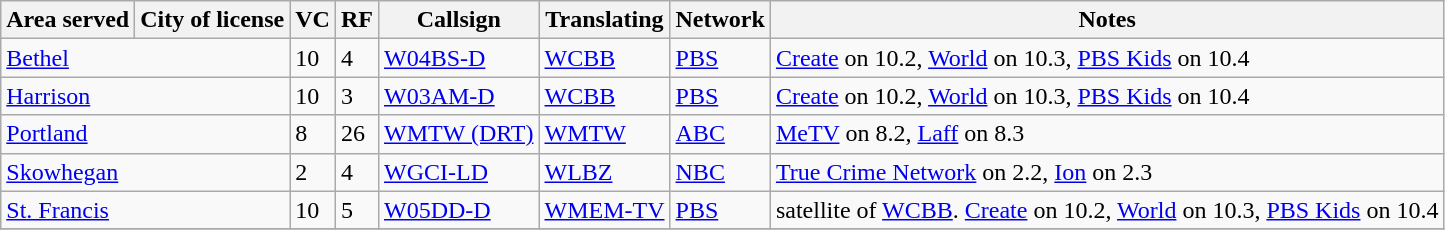<table class="sortable wikitable" style="margin: 1em 1em 1em 0; background: #f9f9f9;">
<tr>
<th>Area served</th>
<th>City of license</th>
<th>VC</th>
<th>RF</th>
<th>Callsign</th>
<th>Translating</th>
<th>Network</th>
<th class="unsortable">Notes</th>
</tr>
<tr style="vertical-align: top; text-align: left;">
<td colspan="2"><a href='#'>Bethel</a></td>
<td>10</td>
<td>4</td>
<td><a href='#'>W04BS-D</a></td>
<td><a href='#'>WCBB</a></td>
<td><a href='#'>PBS</a></td>
<td><a href='#'>Create</a> on 10.2, <a href='#'>World</a> on 10.3, <a href='#'>PBS Kids</a> on 10.4</td>
</tr>
<tr style="vertical-align: top; text-align: left;">
<td colspan="2"><a href='#'>Harrison</a></td>
<td>10</td>
<td>3</td>
<td><a href='#'>W03AM-D</a></td>
<td><a href='#'>WCBB</a></td>
<td><a href='#'>PBS</a></td>
<td><a href='#'>Create</a> on 10.2, <a href='#'>World</a> on 10.3, <a href='#'>PBS Kids</a> on 10.4</td>
</tr>
<tr style="vertical-align: top; text-align: left;">
<td colspan="2"><a href='#'>Portland</a></td>
<td>8</td>
<td>26</td>
<td><a href='#'>WMTW (DRT)</a></td>
<td><a href='#'>WMTW</a></td>
<td><a href='#'>ABC</a></td>
<td><a href='#'>MeTV</a> on 8.2, <a href='#'>Laff</a> on 8.3</td>
</tr>
<tr style="vertical-align: top; text-align: left;">
<td colspan="2"><a href='#'>Skowhegan</a></td>
<td>2</td>
<td>4</td>
<td><a href='#'>WGCI-LD</a></td>
<td><a href='#'>WLBZ</a></td>
<td><a href='#'>NBC</a></td>
<td><a href='#'>True Crime Network</a> on 2.2, <a href='#'>Ion</a> on 2.3</td>
</tr>
<tr style="vertical-align: top; text-align: left;">
<td colspan="2"><a href='#'>St. Francis</a></td>
<td>10</td>
<td>5</td>
<td><a href='#'>W05DD-D</a></td>
<td><a href='#'>WMEM-TV</a></td>
<td><a href='#'>PBS</a></td>
<td>satellite of <a href='#'>WCBB</a>. <a href='#'>Create</a> on 10.2, <a href='#'>World</a> on 10.3, <a href='#'>PBS Kids</a> on 10.4</td>
</tr>
<tr>
</tr>
</table>
